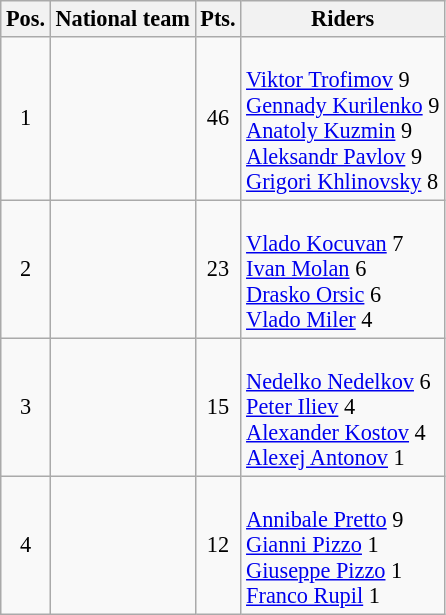<table class=wikitable style="font-size:93%;">
<tr>
<th>Pos.</th>
<th>National team</th>
<th>Pts.</th>
<th>Riders</th>
</tr>
<tr align=center >
<td>1</td>
<td align=left></td>
<td>46</td>
<td align=left><br><a href='#'>Viktor Trofimov</a> 9<br>
<a href='#'>Gennady Kurilenko</a> 9<br>
<a href='#'>Anatoly Kuzmin</a> 9<br>
<a href='#'>Aleksandr Pavlov</a> 9<br>
<a href='#'>Grigori Khlinovsky</a> 8</td>
</tr>
<tr align=center >
<td>2</td>
<td align=left></td>
<td>23</td>
<td align=left><br><a href='#'>Vlado Kocuvan</a> 7<br>
<a href='#'>Ivan Molan</a> 6<br>
<a href='#'>Drasko Orsic</a> 6<br>
<a href='#'>Vlado Miler</a> 4<br></td>
</tr>
<tr align=center>
<td>3</td>
<td align=left></td>
<td>15</td>
<td align=left><br><a href='#'>Nedelko Nedelkov</a> 6<br>
<a href='#'>Peter Iliev</a> 4<br>
<a href='#'>Alexander Kostov</a> 4<br>
<a href='#'>Alexej Antonov</a> 1<br></td>
</tr>
<tr align=center>
<td>4</td>
<td align=left></td>
<td>12</td>
<td align=left><br><a href='#'>Annibale Pretto</a> 9<br>
<a href='#'>Gianni Pizzo</a> 1<br>
<a href='#'>Giuseppe Pizzo</a> 1<br>
<a href='#'>Franco Rupil</a> 1</td>
</tr>
</table>
